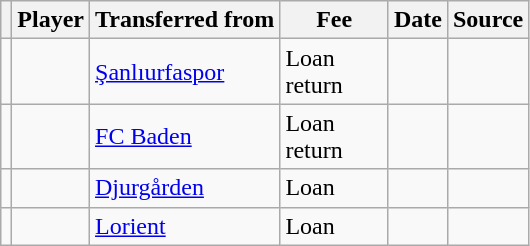<table class="wikitable plainrowheaders sortable">
<tr>
<th></th>
<th scope="col">Player</th>
<th>Transferred from</th>
<th style="width: 65px;">Fee</th>
<th scope="col">Date</th>
<th scope="col">Source</th>
</tr>
<tr>
<td align="center"></td>
<td></td>
<td> <a href='#'>Şanlıurfaspor</a></td>
<td>Loan return</td>
<td></td>
<td></td>
</tr>
<tr>
<td align="center"></td>
<td></td>
<td> <a href='#'>FC Baden</a></td>
<td>Loan return</td>
<td></td>
<td></td>
</tr>
<tr>
<td align="center"></td>
<td></td>
<td> <a href='#'>Djurgården</a></td>
<td>Loan</td>
<td></td>
<td></td>
</tr>
<tr>
<td align="center"></td>
<td></td>
<td> <a href='#'>Lorient</a></td>
<td>Loan</td>
<td></td>
<td></td>
</tr>
</table>
